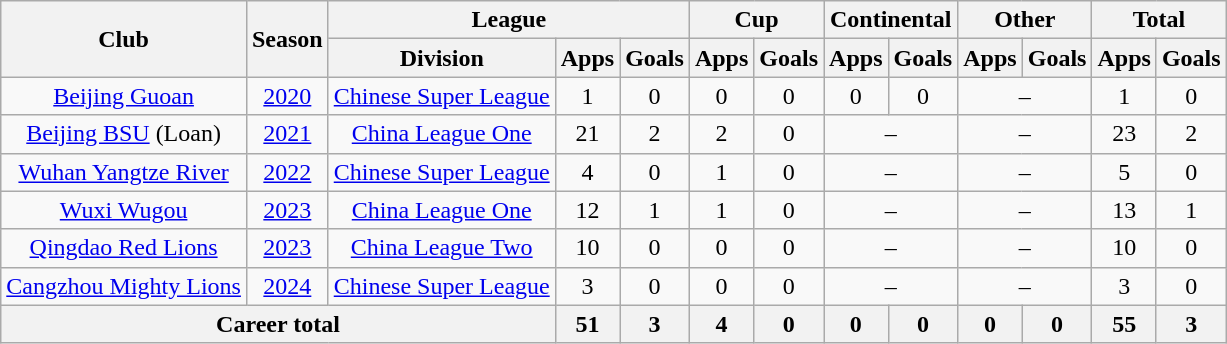<table class="wikitable" style="text-align: center">
<tr>
<th rowspan="2">Club</th>
<th rowspan="2">Season</th>
<th colspan="3">League</th>
<th colspan="2">Cup</th>
<th colspan="2">Continental</th>
<th colspan="2">Other</th>
<th colspan="2">Total</th>
</tr>
<tr>
<th>Division</th>
<th>Apps</th>
<th>Goals</th>
<th>Apps</th>
<th>Goals</th>
<th>Apps</th>
<th>Goals</th>
<th>Apps</th>
<th>Goals</th>
<th>Apps</th>
<th>Goals</th>
</tr>
<tr>
<td><a href='#'>Beijing Guoan</a></td>
<td><a href='#'>2020</a></td>
<td><a href='#'>Chinese Super League</a></td>
<td>1</td>
<td>0</td>
<td>0</td>
<td>0</td>
<td>0</td>
<td>0</td>
<td colspan="2">–</td>
<td>1</td>
<td>0</td>
</tr>
<tr>
<td><a href='#'>Beijing BSU</a> (Loan)</td>
<td><a href='#'>2021</a></td>
<td><a href='#'>China League One</a></td>
<td>21</td>
<td>2</td>
<td>2</td>
<td>0</td>
<td colspan="2">–</td>
<td colspan="2">–</td>
<td>23</td>
<td>2</td>
</tr>
<tr>
<td><a href='#'>Wuhan Yangtze River</a></td>
<td><a href='#'>2022</a></td>
<td><a href='#'>Chinese Super League</a></td>
<td>4</td>
<td>0</td>
<td>1</td>
<td>0</td>
<td colspan="2">–</td>
<td colspan="2">–</td>
<td>5</td>
<td>0</td>
</tr>
<tr>
<td><a href='#'>Wuxi Wugou</a></td>
<td><a href='#'>2023</a></td>
<td><a href='#'>China League One</a></td>
<td>12</td>
<td>1</td>
<td>1</td>
<td>0</td>
<td colspan="2">–</td>
<td colspan="2">–</td>
<td>13</td>
<td>1</td>
</tr>
<tr>
<td><a href='#'>Qingdao Red Lions</a></td>
<td><a href='#'>2023</a></td>
<td><a href='#'>China League Two</a></td>
<td>10</td>
<td>0</td>
<td>0</td>
<td>0</td>
<td colspan="2">–</td>
<td colspan="2">–</td>
<td>10</td>
<td>0</td>
</tr>
<tr>
<td><a href='#'>Cangzhou Mighty Lions</a></td>
<td><a href='#'>2024</a></td>
<td><a href='#'>Chinese Super League</a></td>
<td>3</td>
<td>0</td>
<td>0</td>
<td>0</td>
<td colspan="2">–</td>
<td colspan="2">–</td>
<td>3</td>
<td>0</td>
</tr>
<tr>
<th colspan=3>Career total</th>
<th>51</th>
<th>3</th>
<th>4</th>
<th>0</th>
<th>0</th>
<th>0</th>
<th>0</th>
<th>0</th>
<th>55</th>
<th>3</th>
</tr>
</table>
